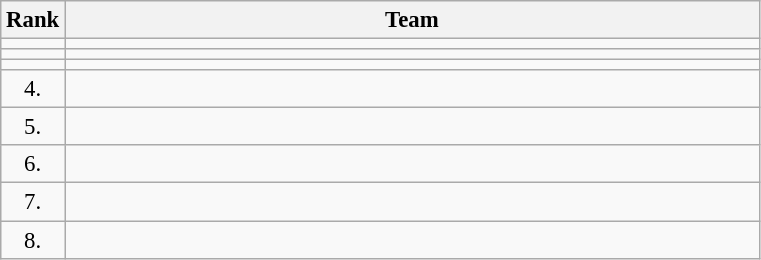<table class="wikitable" style="font-size:95%;">
<tr>
<th>Rank</th>
<th align="left" style="width: 30em">Team</th>
</tr>
<tr>
<td align="center"></td>
<td></td>
</tr>
<tr>
<td align="center"></td>
<td></td>
</tr>
<tr>
<td align="center"></td>
<td></td>
</tr>
<tr>
<td rowspan=1 align="center">4.</td>
<td></td>
</tr>
<tr>
<td rowspan=1 align="center">5.</td>
<td></td>
</tr>
<tr>
<td rowspan=1 align="center">6.</td>
<td></td>
</tr>
<tr>
<td rowspan=1 align="center">7.</td>
<td></td>
</tr>
<tr>
<td rowspan=1 align="center">8.</td>
<td></td>
</tr>
</table>
